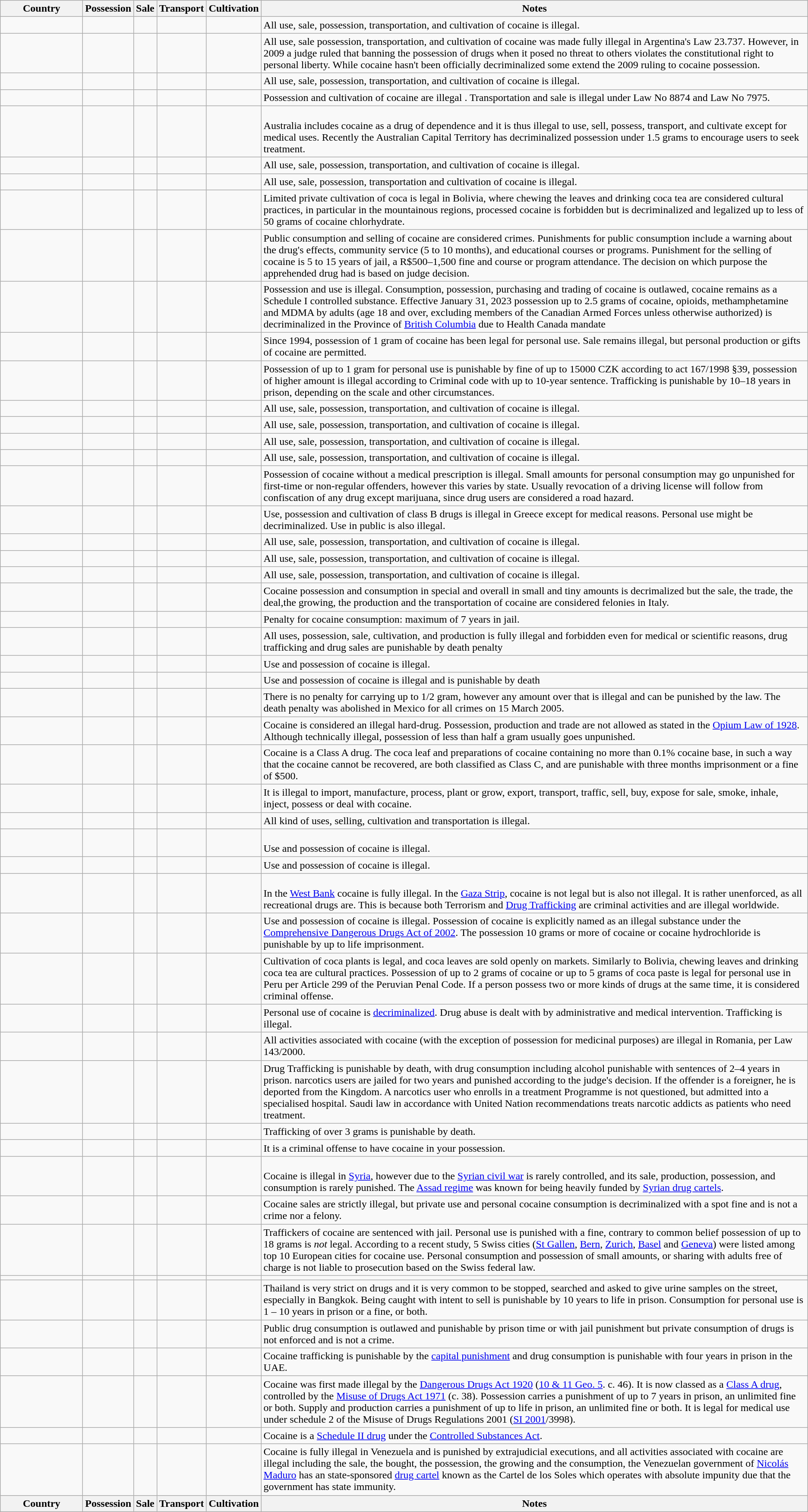<table class="wikitable sortable" style="text-align:left">
<tr>
<th style="width:120px;">Country</th>
<th>Possession</th>
<th>Sale</th>
<th>Transport</th>
<th>Cultivation</th>
<th>Notes</th>
</tr>
<tr>
<td></td>
<td></td>
<td></td>
<td></td>
<td></td>
<td>All use, sale, possession, transportation, and cultivation of cocaine is illegal. </td>
</tr>
<tr>
<td></td>
<td></td>
<td></td>
<td></td>
<td></td>
<td>All use, sale possession, transportation, and cultivation of cocaine was made fully illegal in Argentina's Law 23.737. However, in 2009 a judge ruled that banning the possession of drugs when it posed no threat to others violates the constitutional right to personal liberty. While cocaine hasn't been officially decriminalized some extend the 2009 ruling to cocaine possession.</td>
</tr>
<tr>
<td></td>
<td></td>
<td></td>
<td></td>
<td></td>
<td>All use, sale, possession, transportation, and cultivation of cocaine is illegal.</td>
</tr>
<tr>
<td></td>
<td></td>
<td></td>
<td></td>
<td></td>
<td>Possession and cultivation of cocaine are illegal . Transportation and sale is illegal under Law No 8874 and Law No 7975.</td>
</tr>
<tr>
<td></td>
<td></td>
<td></td>
<td></td>
<td></td>
<td><br>Australia includes cocaine as a drug of dependence and it is thus illegal to use, sell, possess, transport, and cultivate except for medical uses. Recently the Australian Capital Territory has decriminalized possession under 1.5 grams to encourage users to seek treatment.</td>
</tr>
<tr>
<td></td>
<td></td>
<td></td>
<td></td>
<td></td>
<td>All use, sale, possession, transportation, and cultivation of cocaine is illegal.</td>
</tr>
<tr>
<td></td>
<td></td>
<td></td>
<td></td>
<td></td>
<td>All use, sale, possession, transportation and cultivation of cocaine is illegal.</td>
</tr>
<tr>
<td></td>
<td></td>
<td></td>
<td></td>
<td></td>
<td>Limited private cultivation of coca is legal in Bolivia, where chewing the leaves and drinking coca tea are considered cultural practices, in particular in the mountainous regions, processed cocaine is forbidden but is decriminalized and legalized up to less of 50 grams of cocaine chlorhydrate.</td>
</tr>
<tr>
<td></td>
<td></td>
<td></td>
<td></td>
<td></td>
<td>Public consumption and selling of cocaine are considered crimes. Punishments for public consumption include a warning about the drug's effects, community service (5 to 10 months), and educational courses or programs. Punishment for the selling of cocaine is 5 to 15 years of jail, a R$500–1,500 fine and course or program attendance. The decision on which purpose the apprehended drug had is based on judge decision.</td>
</tr>
<tr>
<td></td>
<td></td>
<td></td>
<td></td>
<td></td>
<td>Possession and use is illegal. Consumption, possession, purchasing and trading of cocaine is outlawed, cocaine remains as a Schedule I controlled substance. Effective January 31, 2023 possession up to 2.5 grams of cocaine, opioids, methamphetamine and MDMA by adults (age 18 and over, excluding members of the Canadian Armed Forces unless otherwise authorized) is decriminalized in the Province of <a href='#'>British Columbia</a> due to Health Canada mandate</td>
</tr>
<tr>
<td></td>
<td></td>
<td></td>
<td></td>
<td></td>
<td>Since 1994, possession of 1 gram of cocaine has been legal for personal use. Sale remains illegal, but personal production or gifts of cocaine are permitted.</td>
</tr>
<tr>
<td></td>
<td></td>
<td></td>
<td></td>
<td></td>
<td>Possession of up to 1 gram for personal use is punishable by fine of up to 15000 CZK according to act 167/1998 §39, possession of higher amount is illegal according to Criminal code with up to 10-year sentence. Trafficking is punishable by 10–18 years in prison, depending on the scale and other circumstances.</td>
</tr>
<tr>
<td></td>
<td></td>
<td></td>
<td></td>
<td></td>
<td>All use, sale, possession, transportation, and cultivation of cocaine is illegal.</td>
</tr>
<tr>
<td></td>
<td></td>
<td></td>
<td></td>
<td></td>
<td>All use, sale, possession, transportation, and cultivation of cocaine is illegal.</td>
</tr>
<tr>
<td></td>
<td></td>
<td></td>
<td></td>
<td></td>
<td>All use, sale, possession, transportation, and cultivation of cocaine is illegal.</td>
</tr>
<tr>
<td></td>
<td></td>
<td></td>
<td></td>
<td></td>
<td>All use, sale, possession, transportation, and cultivation of cocaine is illegal.</td>
</tr>
<tr>
<td></td>
<td></td>
<td></td>
<td></td>
<td></td>
<td>Possession of cocaine without a medical prescription is illegal. Small amounts for personal consumption may go unpunished for first-time or non-regular offenders, however this varies by state. Usually revocation of a driving license will follow from confiscation of any drug except marijuana, since drug users are considered a road hazard.</td>
</tr>
<tr>
<td></td>
<td></td>
<td></td>
<td></td>
<td></td>
<td>Use, possession and cultivation of class B drugs is illegal in Greece except for medical reasons. Personal use might be decriminalized. Use in public is also illegal.</td>
</tr>
<tr>
<td></td>
<td></td>
<td></td>
<td></td>
<td></td>
<td>All use, sale, possession, transportation, and cultivation of cocaine is illegal.</td>
</tr>
<tr>
<td></td>
<td></td>
<td></td>
<td></td>
<td></td>
<td>All use, sale, possession, transportation, and cultivation of cocaine is illegal.</td>
</tr>
<tr>
<td></td>
<td></td>
<td></td>
<td></td>
<td></td>
<td>All use, sale, possession, transportation, and cultivation of cocaine is illegal.</td>
</tr>
<tr>
<td></td>
<td></td>
<td></td>
<td></td>
<td></td>
<td>Cocaine possession and consumption in special and overall in small and tiny amounts is decrimalized but the sale, the trade, the deal,the growing, the production and the transportation of cocaine are considered felonies in Italy.</td>
</tr>
<tr>
<td></td>
<td></td>
<td></td>
<td></td>
<td></td>
<td>Penalty for cocaine consumption: maximum of 7 years in jail.</td>
</tr>
<tr>
<td></td>
<td></td>
<td></td>
<td></td>
<td></td>
<td>All uses, possession, sale, cultivation, and production is fully illegal and forbidden even for medical or scientific reasons, drug trafficking and drug sales are punishable by death penalty</td>
</tr>
<tr>
<td></td>
<td></td>
<td></td>
<td></td>
<td></td>
<td>Use and possession of cocaine is illegal.</td>
</tr>
<tr>
<td></td>
<td></td>
<td></td>
<td></td>
<td></td>
<td>Use and possession of cocaine is illegal and is punishable by death </td>
</tr>
<tr>
<td></td>
<td></td>
<td></td>
<td></td>
<td></td>
<td>There is no penalty for carrying up to 1/2 gram, however any amount over that is illegal and can be punished by the law. The death penalty was abolished in Mexico for all crimes on 15 March 2005.</td>
</tr>
<tr>
<td></td>
<td></td>
<td></td>
<td></td>
<td></td>
<td>Cocaine is considered an illegal hard-drug. Possession, production and trade are not allowed as stated in the <a href='#'>Opium Law of 1928</a>. Although technically illegal, possession of less than half a gram usually goes unpunished.</td>
</tr>
<tr>
<td></td>
<td></td>
<td></td>
<td></td>
<td></td>
<td>Cocaine is a Class A drug. The coca leaf and preparations of cocaine containing no more than 0.1% cocaine base, in such a way that the cocaine cannot be recovered, are both classified as Class C, and are punishable with three months imprisonment or a fine of $500.</td>
</tr>
<tr>
<td></td>
<td></td>
<td></td>
<td></td>
<td></td>
<td>It is illegal to import, manufacture, process, plant or grow, export, transport, traffic, sell, buy, expose for sale, smoke, inhale, inject, possess or deal with cocaine.</td>
</tr>
<tr>
<td></td>
<td></td>
<td></td>
<td></td>
<td></td>
<td>All kind of uses, selling, cultivation and transportation is illegal.</td>
</tr>
<tr>
<td></td>
<td></td>
<td></td>
<td></td>
<td></td>
<td><br>Use and possession of cocaine is illegal. </td>
</tr>
<tr>
<td></td>
<td></td>
<td></td>
<td></td>
<td></td>
<td>Use and possession of cocaine is illegal.</td>
</tr>
<tr>
<td></td>
<td></td>
<td></td>
<td></td>
<td></td>
<td><br>In the <a href='#'>West Bank</a> cocaine is fully illegal. In the <a href='#'>Gaza Strip</a>, cocaine is not legal but is also not illegal. It is rather unenforced, as all recreational drugs are. This is because both Terrorism and <a href='#'>Drug Trafficking</a> are criminal activities and are illegal worldwide.</td>
</tr>
<tr>
<td></td>
<td></td>
<td></td>
<td></td>
<td></td>
<td>Use and possession of cocaine is illegal. Possession of cocaine is explicitly named as an illegal substance under the <a href='#'>Comprehensive Dangerous Drugs Act of 2002</a>. The possession 10 grams or more of cocaine or cocaine hydrochloride is punishable by up to life imprisonment.</td>
</tr>
<tr>
<td></td>
<td></td>
<td></td>
<td></td>
<td></td>
<td>Cultivation of coca plants is legal, and coca leaves are sold openly on markets. Similarly to Bolivia, chewing leaves and drinking coca tea are cultural practices. Possession of up to 2 grams of cocaine or up to 5 grams of coca paste is legal for personal use in Peru per Article 299 of the Peruvian Penal Code. If a person possess two or more kinds of drugs at the same time, it is considered criminal offense.</td>
</tr>
<tr>
<td></td>
<td></td>
<td></td>
<td></td>
<td></td>
<td>Personal use of cocaine is <a href='#'>decriminalized</a>. Drug abuse is dealt with by administrative and medical intervention. Trafficking is illegal.</td>
</tr>
<tr>
<td></td>
<td></td>
<td></td>
<td></td>
<td></td>
<td>All activities associated with cocaine (with the exception of possession for medicinal purposes) are illegal in Romania, per Law 143/2000.</td>
</tr>
<tr>
<td></td>
<td></td>
<td></td>
<td></td>
<td></td>
<td>Drug Trafficking is punishable by death, with drug consumption including alcohol punishable with sentences of 2–4 years in prison. narcotics users are jailed for two years and punished according to the judge's decision. If the offender is a foreigner, he is deported from the Kingdom. A narcotics user who enrolls in a treatment Programme is not questioned, but admitted into a specialised hospital. Saudi law in accordance with United Nation recommendations treats narcotic addicts as patients who need treatment.</td>
</tr>
<tr>
<td></td>
<td></td>
<td></td>
<td></td>
<td></td>
<td>Trafficking of over 3 grams is punishable by death.</td>
</tr>
<tr>
<td></td>
<td></td>
<td></td>
<td></td>
<td></td>
<td>It is a criminal offense to have cocaine in your possession.</td>
</tr>
<tr>
<td></td>
<td></td>
<td></td>
<td></td>
<td></td>
<td><br>Cocaine is illegal in <a href='#'>Syria</a>, however due to the <a href='#'>Syrian civil war</a> is rarely controlled, and its sale, production, possession, and consumption is rarely punished. The <a href='#'>Assad regime</a> was known for being heavily funded by <a href='#'>Syrian drug cartels</a>.</td>
</tr>
<tr>
<td></td>
<td></td>
<td></td>
<td></td>
<td></td>
<td>Cocaine sales are strictly illegal, but private use and personal cocaine consumption is decriminalized with a spot fine and is not a crime nor a felony.</td>
</tr>
<tr>
<td></td>
<td></td>
<td></td>
<td></td>
<td></td>
<td>Traffickers of cocaine are sentenced with jail. Personal use is punished with a fine, contrary to common belief possession of up to 18 grams is <em>not</em> legal. According to a recent study, 5 Swiss cities (<a href='#'>St Gallen</a>, <a href='#'>Bern</a>, <a href='#'>Zurich</a>, <a href='#'>Basel</a> and <a href='#'>Geneva</a>) were listed among top 10 European cities for cocaine use. Personal consumption and possession of small amounts, or sharing with adults free of charge is not liable to prosecution based on the Swiss federal law.</td>
</tr>
<tr>
<td></td>
<td></td>
<td></td>
<td></td>
<td></td>
<td></td>
</tr>
<tr>
<td></td>
<td></td>
<td></td>
<td></td>
<td></td>
<td>Thailand is very strict on drugs and it is very common to be stopped, searched and asked to give urine samples on the street, especially in Bangkok. Being caught with intent to sell is punishable by 10 years to life in prison. Consumption for personal use is 1 – 10 years in prison or a fine, or both.</td>
</tr>
<tr>
<td></td>
<td></td>
<td></td>
<td></td>
<td></td>
<td>Public drug consumption is outlawed and punishable by prison time or with jail punishment but private consumption of drugs is not enforced and is not a crime.</td>
</tr>
<tr>
<td></td>
<td></td>
<td></td>
<td></td>
<td></td>
<td>Cocaine trafficking is punishable by the <a href='#'>capital punishment</a> and drug consumption is punishable with four years in prison in the UAE.</td>
</tr>
<tr>
<td></td>
<td></td>
<td></td>
<td></td>
<td></td>
<td>Cocaine was first made illegal by the <a href='#'>Dangerous Drugs Act 1920</a> (<a href='#'>10 & 11 Geo. 5</a>. c. 46). It is now classed as a <a href='#'>Class A drug</a>, controlled by the <a href='#'>Misuse of Drugs Act 1971</a> (c. 38). Possession carries a punishment of up to 7 years in prison, an unlimited fine or both. Supply and production carries a punishment of up to life in prison, an unlimited fine or both. It is legal for medical use under schedule 2 of the Misuse of Drugs Regulations 2001 (<a href='#'>SI&nbsp;2001</a>/3998).</td>
</tr>
<tr>
<td></td>
<td></td>
<td></td>
<td></td>
<td></td>
<td>Cocaine is a <a href='#'>Schedule II drug</a> under the <a href='#'>Controlled Substances Act</a>.</td>
</tr>
<tr>
<td></td>
<td></td>
<td></td>
<td></td>
<td></td>
<td>Cocaine is fully illegal in Venezuela and is punished by extrajudicial executions, and all activities associated with cocaine are illegal including the sale, the bought, the possession, the growing and the consumption, the Venezuelan government of <a href='#'>Nicolás Maduro</a> has an state-sponsored <a href='#'>drug cartel</a> known as the Cartel de los Soles which operates with absolute impunity due that the government has state immunity.</td>
</tr>
<tr>
<th>Country</th>
<th>Possession</th>
<th>Sale</th>
<th>Transport</th>
<th>Cultivation</th>
<th>Notes</th>
</tr>
</table>
